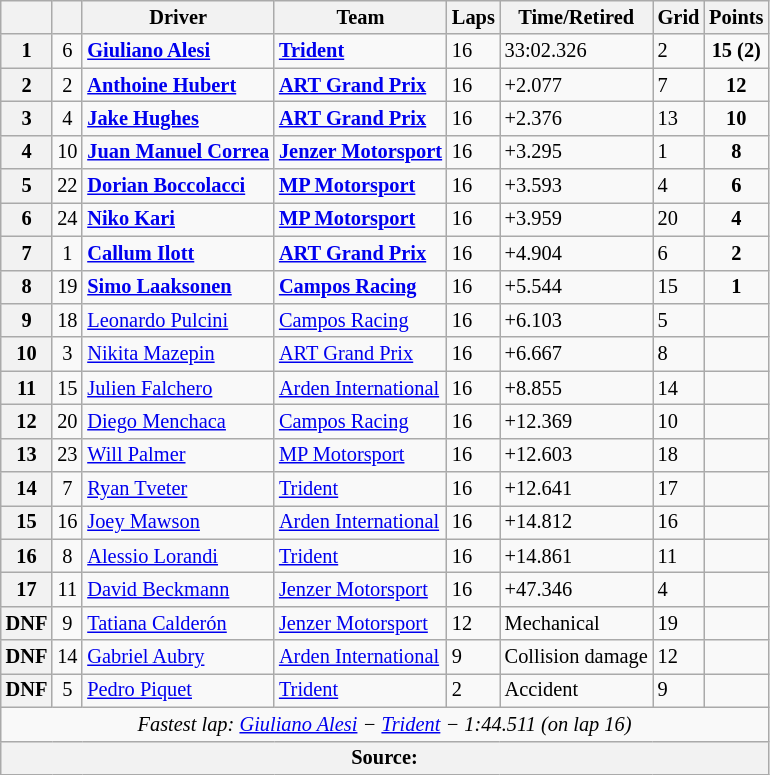<table class="wikitable" style="font-size: 85%;">
<tr>
<th></th>
<th></th>
<th>Driver</th>
<th>Team</th>
<th>Laps</th>
<th>Time/Retired</th>
<th>Grid</th>
<th>Points</th>
</tr>
<tr>
<th>1</th>
<td align="center">6</td>
<td><strong> <a href='#'>Giuliano Alesi</a></strong></td>
<td><a href='#'><strong>Trident</strong></a></td>
<td>16</td>
<td>33:02.326</td>
<td>2</td>
<td align="center"><strong>15 (2)</strong></td>
</tr>
<tr>
<th>2</th>
<td align="center">2</td>
<td><strong> <a href='#'>Anthoine Hubert</a></strong></td>
<td><strong><a href='#'>ART Grand Prix</a></strong></td>
<td>16</td>
<td>+2.077</td>
<td>7</td>
<td align="center"><strong>12</strong></td>
</tr>
<tr>
<th>3</th>
<td align="center">4</td>
<td><strong> <a href='#'>Jake Hughes</a></strong></td>
<td><strong><a href='#'>ART Grand Prix</a></strong></td>
<td>16</td>
<td>+2.376</td>
<td>13</td>
<td align="center"><strong>10</strong></td>
</tr>
<tr>
<th>4</th>
<td align="center">10</td>
<td><strong> <a href='#'>Juan Manuel Correa</a></strong></td>
<td><strong><a href='#'>Jenzer Motorsport</a></strong></td>
<td>16</td>
<td>+3.295</td>
<td>1</td>
<td align="center"><strong>8</strong></td>
</tr>
<tr>
<th>5</th>
<td align="center">22</td>
<td><strong> <a href='#'>Dorian Boccolacci</a></strong></td>
<td><strong><a href='#'>MP Motorsport</a></strong></td>
<td>16</td>
<td>+3.593</td>
<td>4</td>
<td align="center"><strong>6</strong></td>
</tr>
<tr>
<th>6</th>
<td align="center">24</td>
<td><strong> <a href='#'>Niko Kari</a></strong></td>
<td><strong><a href='#'>MP Motorsport</a></strong></td>
<td>16</td>
<td>+3.959</td>
<td>20</td>
<td align="center"><strong>4</strong></td>
</tr>
<tr>
<th>7</th>
<td align="center">1</td>
<td><strong> <a href='#'>Callum Ilott</a></strong></td>
<td><strong><a href='#'>ART Grand Prix</a></strong></td>
<td>16</td>
<td>+4.904</td>
<td>6</td>
<td align="center"><strong>2</strong></td>
</tr>
<tr>
<th>8</th>
<td align="center">19</td>
<td><strong> <a href='#'>Simo Laaksonen</a></strong></td>
<td><strong><a href='#'>Campos Racing</a></strong></td>
<td>16</td>
<td>+5.544</td>
<td>15</td>
<td align="center"><strong>1</strong></td>
</tr>
<tr>
<th>9</th>
<td align="center">18</td>
<td> <a href='#'>Leonardo Pulcini</a></td>
<td><a href='#'>Campos Racing</a></td>
<td>16</td>
<td>+6.103</td>
<td>5</td>
<td align="center"></td>
</tr>
<tr>
<th>10</th>
<td align="center">3</td>
<td> <a href='#'>Nikita Mazepin</a></td>
<td><a href='#'>ART Grand Prix</a></td>
<td>16</td>
<td>+6.667</td>
<td>8</td>
<td align="center"></td>
</tr>
<tr>
<th>11</th>
<td align="center">15</td>
<td> <a href='#'>Julien Falchero</a></td>
<td><a href='#'>Arden International</a></td>
<td>16</td>
<td>+8.855</td>
<td>14</td>
<td align="center"></td>
</tr>
<tr>
<th>12</th>
<td align="center">20</td>
<td> <a href='#'>Diego Menchaca</a></td>
<td><a href='#'>Campos Racing</a></td>
<td>16</td>
<td>+12.369</td>
<td>10</td>
<td align="center"></td>
</tr>
<tr>
<th>13</th>
<td align="center">23</td>
<td> <a href='#'>Will Palmer</a></td>
<td><a href='#'>MP Motorsport</a></td>
<td>16</td>
<td>+12.603</td>
<td>18</td>
<td align="center"></td>
</tr>
<tr>
<th>14</th>
<td align="center">7</td>
<td> <a href='#'>Ryan Tveter</a></td>
<td><a href='#'>Trident</a></td>
<td>16</td>
<td>+12.641</td>
<td>17</td>
<td></td>
</tr>
<tr>
<th>15</th>
<td align="center">16</td>
<td> <a href='#'>Joey Mawson</a></td>
<td><a href='#'>Arden International</a></td>
<td>16</td>
<td>+14.812</td>
<td>16</td>
<td align="center"></td>
</tr>
<tr>
<th>16</th>
<td align="center">8</td>
<td> <a href='#'>Alessio Lorandi</a></td>
<td><a href='#'>Trident</a></td>
<td>16</td>
<td>+14.861</td>
<td>11</td>
<td align="center"></td>
</tr>
<tr>
<th>17</th>
<td align="center">11</td>
<td> <a href='#'>David Beckmann</a></td>
<td><a href='#'>Jenzer Motorsport</a></td>
<td>16</td>
<td>+47.346</td>
<td>4</td>
<td align="center"></td>
</tr>
<tr>
<th>DNF</th>
<td align="center">9</td>
<td> <a href='#'>Tatiana Calderón</a></td>
<td><a href='#'>Jenzer Motorsport</a></td>
<td>12</td>
<td>Mechanical</td>
<td>19</td>
<td align="center"></td>
</tr>
<tr>
<th>DNF</th>
<td align="center">14</td>
<td> <a href='#'>Gabriel Aubry</a></td>
<td><a href='#'>Arden International</a></td>
<td>9</td>
<td>Collision damage</td>
<td>12</td>
<td align="center"></td>
</tr>
<tr>
<th>DNF</th>
<td align="center">5</td>
<td> <a href='#'>Pedro Piquet</a></td>
<td><a href='#'>Trident</a></td>
<td>2</td>
<td>Accident</td>
<td>9</td>
<td align="center"></td>
</tr>
<tr>
<td colspan="8" align="center"><em>Fastest lap: <a href='#'>Giuliano Alesi</a> − <a href='#'>Trident</a> − 1:44.511 (on lap 16)</em></td>
</tr>
<tr>
<th colspan="8">Source:</th>
</tr>
</table>
